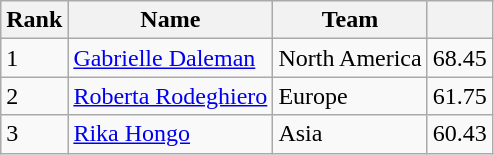<table class="wikitable">
<tr>
<th>Rank</th>
<th>Name</th>
<th>Team</th>
<th></th>
</tr>
<tr>
<td>1</td>
<td><a href='#'>Gabrielle Daleman</a></td>
<td>North America</td>
<td>68.45</td>
</tr>
<tr>
<td>2</td>
<td><a href='#'>Roberta Rodeghiero</a></td>
<td>Europe</td>
<td>61.75</td>
</tr>
<tr>
<td>3</td>
<td><a href='#'>Rika Hongo</a></td>
<td>Asia</td>
<td>60.43</td>
</tr>
</table>
